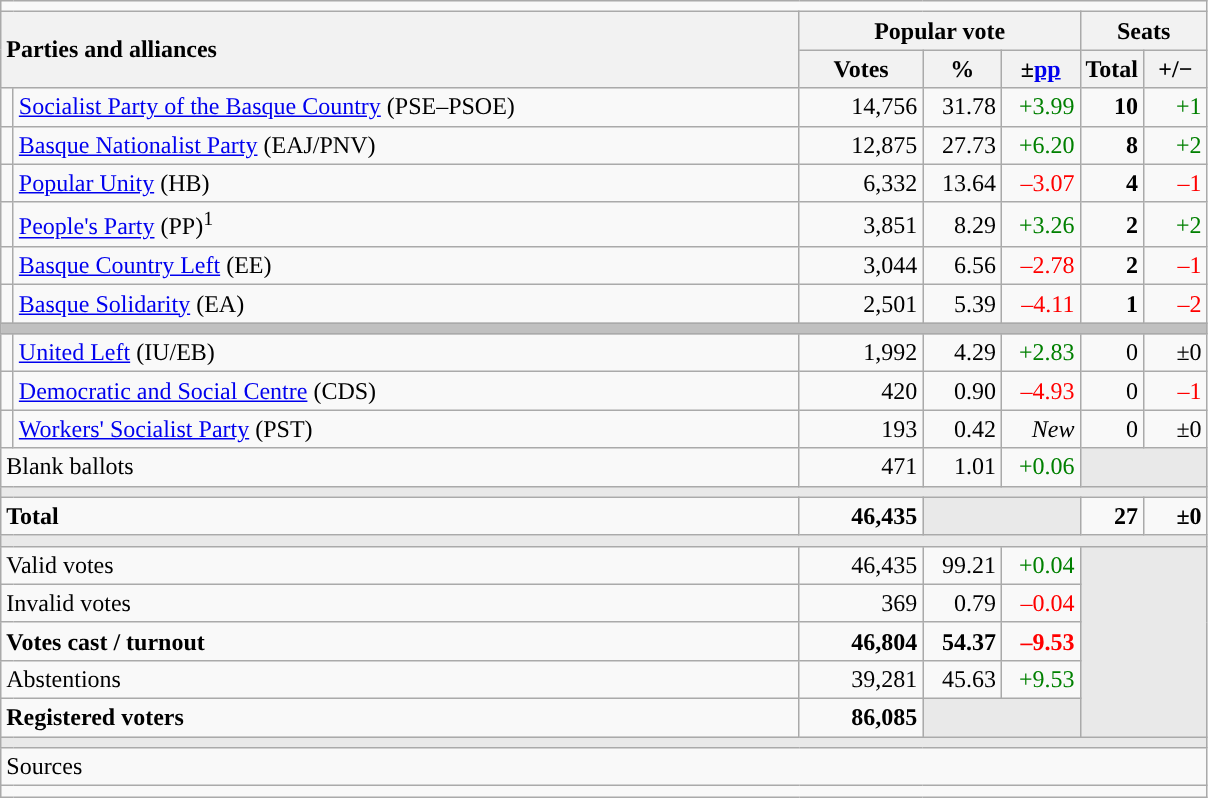<table class="wikitable" style="text-align:right;">
<tr>
<td colspan="7"></td>
</tr>
<tr>
<th style="text-align:left;" rowspan="2" colspan="2" width="525">Parties and alliances</th>
<th colspan="3">Popular vote</th>
<th colspan="2">Seats</th>
</tr>
<tr>
<th width="75">Votes</th>
<th width="45">%</th>
<th width="45">±<a href='#'>pp</a></th>
<th width="35">Total</th>
<th width="35">+/−</th>
</tr>
<tr>
<td width="1" style="color:inherit;background:"></td>
<td align="left"><a href='#'>Socialist Party of the Basque Country</a> (PSE–PSOE)</td>
<td>14,756</td>
<td>31.78</td>
<td style="color:green;">+3.99</td>
<td><strong>10</strong></td>
<td style="color:green;">+1</td>
</tr>
<tr>
<td style="color:inherit;background:"></td>
<td align="left"><a href='#'>Basque Nationalist Party</a> (EAJ/PNV)</td>
<td>12,875</td>
<td>27.73</td>
<td style="color:green;">+6.20</td>
<td><strong>8</strong></td>
<td style="color:green;">+2</td>
</tr>
<tr>
<td style="color:inherit;background:"></td>
<td align="left"><a href='#'>Popular Unity</a> (HB)</td>
<td>6,332</td>
<td>13.64</td>
<td style="color:red;">–3.07</td>
<td><strong>4</strong></td>
<td style="color:red;">–1</td>
</tr>
<tr>
<td style="color:inherit;background:"></td>
<td align="left"><a href='#'>People's Party</a> (PP)<sup>1</sup></td>
<td>3,851</td>
<td>8.29</td>
<td style="color:green;">+3.26</td>
<td><strong>2</strong></td>
<td style="color:green;">+2</td>
</tr>
<tr>
<td style="color:inherit;background:"></td>
<td align="left"><a href='#'>Basque Country Left</a> (EE)</td>
<td>3,044</td>
<td>6.56</td>
<td style="color:red;">–2.78</td>
<td><strong>2</strong></td>
<td style="color:red;">–1</td>
</tr>
<tr>
<td style="color:inherit;background:"></td>
<td align="left"><a href='#'>Basque Solidarity</a> (EA)</td>
<td>2,501</td>
<td>5.39</td>
<td style="color:red;">–4.11</td>
<td><strong>1</strong></td>
<td style="color:red;">–2</td>
</tr>
<tr>
<td colspan="7" bgcolor="#C0C0C0"></td>
</tr>
<tr>
<td style="color:inherit;background:"></td>
<td align="left"><a href='#'>United Left</a> (IU/EB)</td>
<td>1,992</td>
<td>4.29</td>
<td style="color:green;">+2.83</td>
<td>0</td>
<td>±0</td>
</tr>
<tr>
<td style="color:inherit;background:"></td>
<td align="left"><a href='#'>Democratic and Social Centre</a> (CDS)</td>
<td>420</td>
<td>0.90</td>
<td style="color:red;">–4.93</td>
<td>0</td>
<td style="color:red;">–1</td>
</tr>
<tr>
<td style="color:inherit;background:"></td>
<td align="left"><a href='#'>Workers' Socialist Party</a> (PST)</td>
<td>193</td>
<td>0.42</td>
<td><em>New</em></td>
<td>0</td>
<td>±0</td>
</tr>
<tr>
<td align="left" colspan="2">Blank ballots</td>
<td>471</td>
<td>1.01</td>
<td style="color:green;">+0.06</td>
<td bgcolor="#E9E9E9" colspan="2"></td>
</tr>
<tr>
<td colspan="7" bgcolor="#E9E9E9"></td>
</tr>
<tr style="font-weight:bold;">
<td align="left" colspan="2">Total</td>
<td>46,435</td>
<td bgcolor="#E9E9E9" colspan="2"></td>
<td>27</td>
<td>±0</td>
</tr>
<tr>
<td colspan="7" bgcolor="#E9E9E9"></td>
</tr>
<tr>
<td align="left" colspan="2">Valid votes</td>
<td>46,435</td>
<td>99.21</td>
<td style="color:green;">+0.04</td>
<td bgcolor="#E9E9E9" colspan="2" rowspan="5"></td>
</tr>
<tr>
<td align="left" colspan="2">Invalid votes</td>
<td>369</td>
<td>0.79</td>
<td style="color:red;">–0.04</td>
</tr>
<tr style="font-weight:bold;">
<td align="left" colspan="2">Votes cast / turnout</td>
<td>46,804</td>
<td>54.37</td>
<td style="color:red;">–9.53</td>
</tr>
<tr>
<td align="left" colspan="2">Abstentions</td>
<td>39,281</td>
<td>45.63</td>
<td style="color:green;">+9.53</td>
</tr>
<tr style="font-weight:bold;">
<td align="left" colspan="2">Registered voters</td>
<td>86,085</td>
<td bgcolor="#E9E9E9" colspan="2"></td>
</tr>
<tr>
<td colspan="7" bgcolor="#E9E9E9"></td>
</tr>
<tr>
<td align="left" colspan="7">Sources</td>
</tr>
<tr>
<td colspan="7" style="text-align:left; max-width:790px;"></td>
</tr>
</table>
